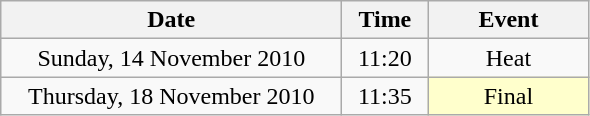<table class = "wikitable" style="text-align:center;">
<tr>
<th width=220>Date</th>
<th width=50>Time</th>
<th width=100>Event</th>
</tr>
<tr>
<td>Sunday, 14 November 2010</td>
<td>11:20</td>
<td>Heat</td>
</tr>
<tr>
<td>Thursday, 18 November 2010</td>
<td>11:35</td>
<td bgcolor=ffffcc>Final</td>
</tr>
</table>
